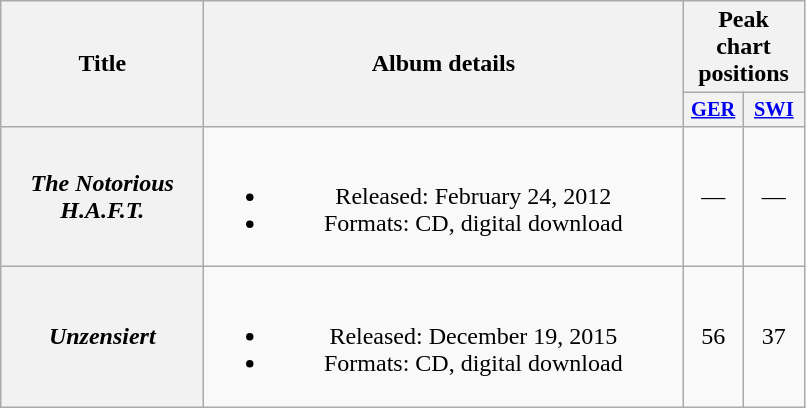<table class="wikitable plainrowheaders" style="text-align:center;">
<tr>
<th scope="col" rowspan="2" style="width:8em;">Title</th>
<th scope="col" rowspan="2" style="width:19.5em;">Album details</th>
<th scope="col" colspan="2">Peak chart positions</th>
</tr>
<tr>
<th style="width:2.5em; font-size:85%"><a href='#'>GER</a><br></th>
<th style="width:2.5em; font-size:85%"><a href='#'>SWI</a><br></th>
</tr>
<tr>
<th scope="row"><em>The Notorious H.A.F.T.</em></th>
<td><br><ul><li>Released: February 24, 2012</li><li>Formats: CD, digital download</li></ul></td>
<td>—</td>
<td>—</td>
</tr>
<tr>
<th scope="row"><em>Unzensiert</em></th>
<td><br><ul><li>Released: December 19, 2015</li><li>Formats: CD, digital download</li></ul></td>
<td>56</td>
<td>37</td>
</tr>
</table>
